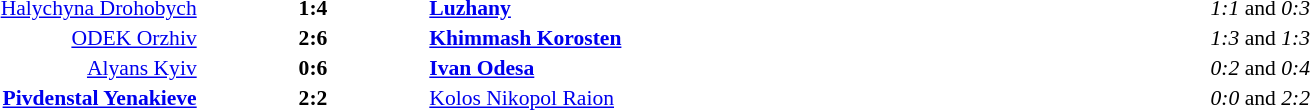<table width=100% cellspacing=1>
<tr>
<th width=20%></th>
<th width=12%></th>
<th width=20%></th>
<th></th>
</tr>
<tr style=font-size:90%>
<td align=right><a href='#'>Halychyna Drohobych</a></td>
<td align=center><strong>1:4</strong></td>
<td><strong><a href='#'>Luzhany</a></strong></td>
<td align=center><em>1:1</em> and <em>0:3</em></td>
</tr>
<tr style=font-size:90%>
<td align=right><a href='#'>ODEK Orzhiv</a></td>
<td align=center><strong>2:6</strong></td>
<td><strong><a href='#'>Khimmash Korosten</a></strong></td>
<td align=center><em>1:3</em> and <em>1:3</em></td>
</tr>
<tr style=font-size:90%>
<td align=right><a href='#'>Alyans Kyiv</a></td>
<td align=center><strong>0:6</strong></td>
<td><strong><a href='#'>Ivan Odesa</a></strong></td>
<td align=center><em>0:2</em> and <em>0:4</em></td>
</tr>
<tr style=font-size:90%>
<td align=right><strong><a href='#'>Pivdenstal Yenakieve</a></strong></td>
<td align=center><strong>2:2</strong></td>
<td><a href='#'>Kolos Nikopol Raion</a></td>
<td align=center><em>0:0</em> and <em>2:2</em></td>
</tr>
</table>
